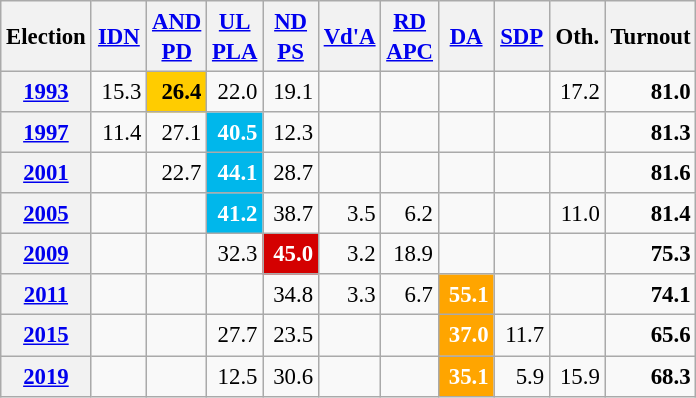<table class="wikitable" style="text-align:right; font-size:95%; line-height:20px;">
<tr>
<th width="30px">Election</th>
<th width="30px"><a href='#'>IDN</a></th>
<th width="30px"><a href='#'>AND</a><br><a href='#'>PD</a></th>
<th width="30px"><a href='#'>UL</a><br><a href='#'>PLA</a></th>
<th width="30px"><a href='#'>ND</a><br><a href='#'>PS</a></th>
<th width="30px"><a href='#'>Vd'A</a></th>
<th width="30px"><a href='#'>RD</a><br><a href='#'>APC</a></th>
<th width="30px"><a href='#'>DA</a></th>
<th width="30px"><a href='#'>SDP</a></th>
<th width="30px">Oth.</th>
<th width="30px">Turnout</th>
</tr>
<tr>
<th style="text-align: center;"><a href='#'>1993</a></th>
<td style="text-align: right;">15.3</td>
<td style="text-align: right;background:#ffcc00"><strong>26.4</strong></td>
<td style="text-align: right;">22.0</td>
<td style="text-align: right;">19.1</td>
<td style="text-align: right;"></td>
<td style="text-align: right;"></td>
<td style="text-align: right;"></td>
<td style="text-align: right;"></td>
<td style="text-align: right;">17.2</td>
<td style="text-align: right;"><strong>81.0</strong></td>
</tr>
<tr>
<th style="text-align: center;"><a href='#'>1997</a></th>
<td style="text-align: right;">11.4</td>
<td style="text-align: right;">27.1</td>
<td style="text-align: right;background:#00B7EB;color:white"><strong>40.5</strong></td>
<td style="text-align: right;">12.3</td>
<td style="text-align: right;"></td>
<td style="text-align: right;"></td>
<td style="text-align: right;"></td>
<td style="text-align: right;"></td>
<td style="text-align: right;"></td>
<td style="text-align: right;"><strong>81.3</strong></td>
</tr>
<tr>
<th style="text-align: center;"><a href='#'>2001</a></th>
<td style="text-align: right;"></td>
<td style="text-align: right;">22.7</td>
<td style="text-align: right;background:#00B7EB;color:white"><strong>44.1</strong></td>
<td style="text-align: right;">28.7</td>
<td style="text-align: right;"></td>
<td style="text-align: right;"></td>
<td style="text-align: right;"></td>
<td style="text-align: right;"></td>
<td style="text-align: right;"></td>
<td style="text-align: right;"><strong>81.6</strong></td>
</tr>
<tr>
<th style="text-align: center;"><a href='#'>2005</a></th>
<td style="text-align: right;"></td>
<td style="text-align: right;"></td>
<td style="text-align: right;background:#00B7EB;color:white"><strong>41.2</strong></td>
<td style="text-align: right;">38.7</td>
<td style="text-align: right;">3.5</td>
<td style="text-align: right;">6.2</td>
<td style="text-align: right;"></td>
<td style="text-align: right;"></td>
<td style="text-align: right;">11.0</td>
<td style="text-align: right;"><strong>81.4</strong></td>
</tr>
<tr>
<th style="text-align: center;"><a href='#'>2009</a></th>
<td style="text-align: right;"></td>
<td style="text-align: right;"></td>
<td style="text-align: right;">32.3</td>
<td style="text-align: right;background:#D40000;color:white"><strong>45.0</strong></td>
<td style="text-align: right;">3.2</td>
<td style="text-align: right;">18.9</td>
<td style="text-align: right;"></td>
<td style="text-align: right;"></td>
<td style="text-align: right;"></td>
<td style="text-align: right;"><strong>75.3</strong></td>
</tr>
<tr>
<th style="text-align: center;"><a href='#'>2011</a></th>
<td style="text-align: right;"></td>
<td style="text-align: right;"></td>
<td style="text-align: right;"></td>
<td style="text-align: right;">34.8</td>
<td style="text-align: right;">3.3</td>
<td style="text-align: right;">6.7</td>
<td style="text-align: right;background:orange;color:white"><strong>55.1</strong></td>
<td style="text-align: right;"></td>
<td style="text-align: right;"></td>
<td style="text-align: right;"><strong>74.1</strong></td>
</tr>
<tr>
<th style="text-align: center;"><a href='#'>2015</a></th>
<td style="text-align: right;"></td>
<td style="text-align: right;"></td>
<td style="text-align: right;">27.7</td>
<td style="text-align: right;">23.5</td>
<td style="text-align: right;"></td>
<td style="text-align: right;"></td>
<td style="text-align: right;background:orange;color:white"><strong>37.0</strong></td>
<td style="text-align: right;">11.7</td>
<td style="text-align: right;"></td>
<td style="text-align: right;"><strong>65.6</strong></td>
</tr>
<tr>
<th style="text-align: center;"><a href='#'>2019</a></th>
<td style="text-align: right;"></td>
<td style="text-align: right;"></td>
<td style="text-align: right;">12.5</td>
<td style="text-align: right;">30.6</td>
<td style="text-align: right;"></td>
<td style="text-align: right;"></td>
<td style="text-align: right;background:orange;color:white"><strong>35.1</strong></td>
<td style="text-align: right;">5.9</td>
<td style="text-align: right;">15.9</td>
<td style="text-align: right;"><strong>68.3</strong></td>
</tr>
</table>
